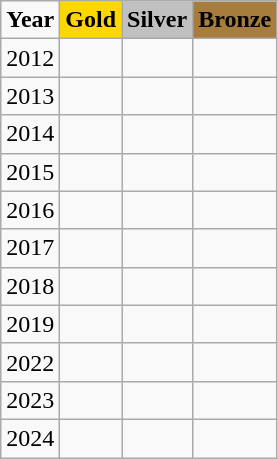<table class="wikitable">
<tr>
<td><strong>Year</strong></td>
<td !align="center" bgcolor="gold" colspan="1"><strong>Gold</strong></td>
<td !align="center" bgcolor="silver" colspan="1"><strong>Silver</strong></td>
<td !align="center" bgcolor="#a67d3d" colspan="1"><strong>Bronze</strong></td>
</tr>
<tr>
<td>2012</td>
<td></td>
<td></td>
<td></td>
</tr>
<tr>
<td>2013</td>
<td></td>
<td></td>
<td></td>
</tr>
<tr>
<td>2014</td>
<td></td>
<td></td>
<td></td>
</tr>
<tr>
<td>2015</td>
<td></td>
<td></td>
<td></td>
</tr>
<tr>
<td>2016</td>
<td></td>
<td></td>
<td></td>
</tr>
<tr>
<td>2017</td>
<td></td>
<td></td>
<td></td>
</tr>
<tr>
<td>2018</td>
<td></td>
<td></td>
<td></td>
</tr>
<tr>
<td>2019</td>
<td></td>
<td></td>
<td></td>
</tr>
<tr>
<td>2022</td>
<td></td>
<td></td>
<td></td>
</tr>
<tr>
<td>2023</td>
<td></td>
<td></td>
<td></td>
</tr>
<tr>
<td>2024</td>
<td></td>
<td></td>
<td></td>
</tr>
</table>
